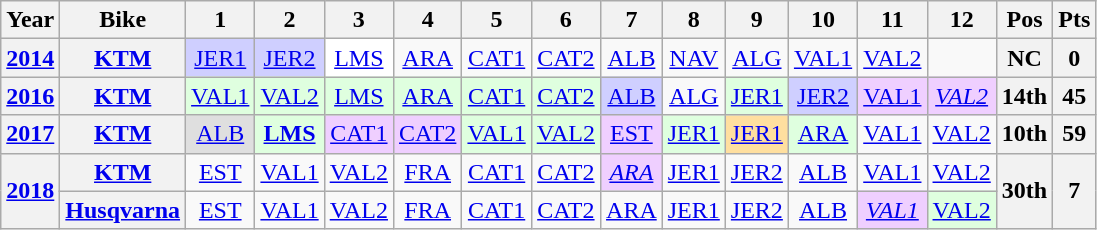<table class="wikitable" style="text-align:center">
<tr>
<th>Year</th>
<th>Bike</th>
<th>1</th>
<th>2</th>
<th>3</th>
<th>4</th>
<th>5</th>
<th>6</th>
<th>7</th>
<th>8</th>
<th>9</th>
<th>10</th>
<th>11</th>
<th>12</th>
<th>Pos</th>
<th>Pts</th>
</tr>
<tr>
<th><a href='#'>2014</a></th>
<th><a href='#'>KTM</a></th>
<td style="background:#cfcfff;"><a href='#'>JER1</a><br></td>
<td style="background:#cfcfff;"><a href='#'>JER2</a><br></td>
<td style="background:#ffffff;"><a href='#'>LMS</a><br></td>
<td><a href='#'>ARA</a></td>
<td><a href='#'>CAT1</a></td>
<td><a href='#'>CAT2</a></td>
<td><a href='#'>ALB</a></td>
<td><a href='#'>NAV</a></td>
<td><a href='#'>ALG</a></td>
<td><a href='#'>VAL1</a></td>
<td><a href='#'>VAL2</a></td>
<td></td>
<th>NC</th>
<th>0</th>
</tr>
<tr>
<th><a href='#'>2016</a></th>
<th><a href='#'>KTM</a></th>
<td style="background:#dfffdf;"><a href='#'>VAL1</a><br></td>
<td style="background:#dfffdf;"><a href='#'>VAL2</a><br></td>
<td style="background:#dfffdf;"><a href='#'>LMS</a><br></td>
<td style="background:#dfffdf;"><a href='#'>ARA</a><br></td>
<td style="background:#dfffdf;"><a href='#'>CAT1</a><br></td>
<td style="background:#dfffdf;"><a href='#'>CAT2</a><br></td>
<td style="background:#cfcfff;"><a href='#'>ALB</a><br></td>
<td><a href='#'>ALG</a></td>
<td style="background:#dfffdf;"><a href='#'>JER1</a><br></td>
<td style="background:#cfcfff;"><a href='#'>JER2</a><br></td>
<td style="background:#efcfff;"><a href='#'>VAL1</a><br></td>
<td style="background:#efcfff;"><em><a href='#'>VAL2</a></em><br></td>
<th>14th</th>
<th>45</th>
</tr>
<tr>
<th><a href='#'>2017</a></th>
<th><a href='#'>KTM</a></th>
<td style="background:#dfdfdf;"><a href='#'>ALB</a><br></td>
<td style="background:#dfffdf;"><strong><a href='#'>LMS</a></strong><br></td>
<td style="background:#efcfff;"><a href='#'>CAT1</a><br></td>
<td style="background:#efcfff;"><a href='#'>CAT2</a><br></td>
<td style="background:#dfffdf;"><a href='#'>VAL1</a><br></td>
<td style="background:#dfffdf;"><a href='#'>VAL2</a><br></td>
<td style="background:#efcfff;"><a href='#'>EST</a><br></td>
<td style="background:#dfffdf;"><a href='#'>JER1</a><br></td>
<td style="background:#ffdf9f;"><a href='#'>JER1</a><br></td>
<td style="background:#dfffdf;"><a href='#'>ARA</a><br></td>
<td><a href='#'>VAL1</a></td>
<td><a href='#'>VAL2</a></td>
<th>10th</th>
<th>59</th>
</tr>
<tr>
<th rowspan=2><a href='#'>2018</a></th>
<th><a href='#'>KTM</a></th>
<td><a href='#'>EST</a></td>
<td><a href='#'>VAL1</a></td>
<td><a href='#'>VAL2</a></td>
<td><a href='#'>FRA</a></td>
<td><a href='#'>CAT1</a></td>
<td><a href='#'>CAT2</a></td>
<td style="background:#efcfff;"><em><a href='#'>ARA</a></em><br></td>
<td><a href='#'>JER1</a></td>
<td><a href='#'>JER2</a></td>
<td><a href='#'>ALB</a></td>
<td><a href='#'>VAL1</a></td>
<td><a href='#'>VAL2</a></td>
<th rowspan=2 style="background:#;">30th</th>
<th rowspan=2 style="background:#;">7</th>
</tr>
<tr>
<th><a href='#'>Husqvarna</a></th>
<td><a href='#'>EST</a></td>
<td><a href='#'>VAL1</a></td>
<td><a href='#'>VAL2</a></td>
<td><a href='#'>FRA</a></td>
<td><a href='#'>CAT1</a></td>
<td><a href='#'>CAT2</a></td>
<td><a href='#'>ARA</a></td>
<td><a href='#'>JER1</a></td>
<td><a href='#'>JER2</a></td>
<td><a href='#'>ALB</a><br></td>
<td style="background:#efcfff;"><em><a href='#'>VAL1</a></em><br></td>
<td style="background:#dfffdf;"><a href='#'>VAL2</a><br></td>
</tr>
</table>
